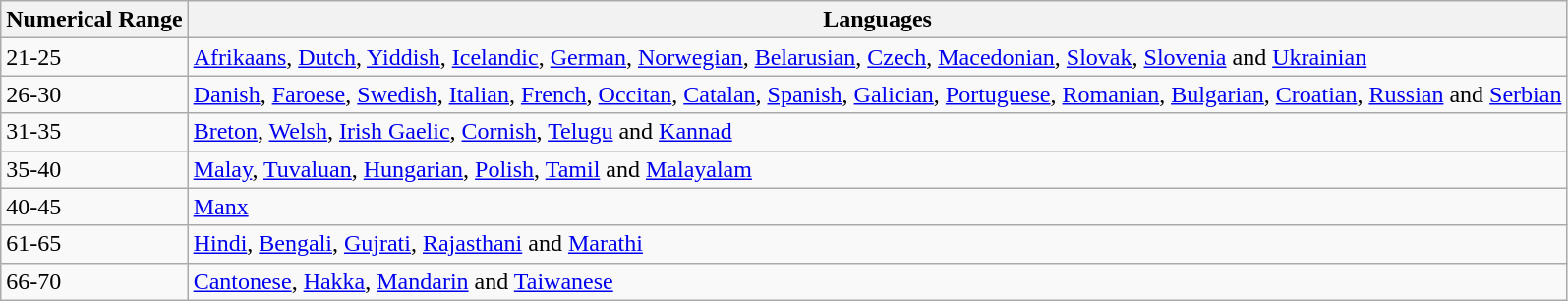<table class="wikitable">
<tr>
<th>Numerical Range</th>
<th>Languages</th>
</tr>
<tr>
<td>21-25</td>
<td><a href='#'>Afrikaans</a>, <a href='#'>Dutch</a>, <a href='#'>Yiddish</a>, <a href='#'>Icelandic</a>, <a href='#'>German</a>, <a href='#'>Norwegian</a>, <a href='#'>Belarusian</a>, <a href='#'>Czech</a>, <a href='#'>Macedonian</a>, <a href='#'>Slovak</a>, <a href='#'>Slovenia</a> and <a href='#'>Ukrainian</a></td>
</tr>
<tr>
<td>26-30</td>
<td><a href='#'>Danish</a>, <a href='#'>Faroese</a>, <a href='#'>Swedish</a>, <a href='#'>Italian</a>, <a href='#'>French</a>, <a href='#'>Occitan</a>, <a href='#'>Catalan</a>, <a href='#'>Spanish</a>, <a href='#'>Galician</a>, <a href='#'>Portuguese</a>, <a href='#'>Romanian</a>, <a href='#'>Bulgarian</a>, <a href='#'>Croatian</a>, <a href='#'>Russian</a> and <a href='#'>Serbian</a></td>
</tr>
<tr>
<td>31-35</td>
<td><a href='#'>Breton</a>, <a href='#'>Welsh</a>, <a href='#'>Irish Gaelic</a>, <a href='#'>Cornish</a>, <a href='#'>Telugu</a> and <a href='#'>Kannad</a></td>
</tr>
<tr>
<td>35-40</td>
<td><a href='#'>Malay</a>, <a href='#'>Tuvaluan</a>, <a href='#'>Hungarian</a>, <a href='#'>Polish</a>, <a href='#'>Tamil</a> and <a href='#'>Malayalam</a></td>
</tr>
<tr>
<td>40-45</td>
<td><a href='#'>Manx</a></td>
</tr>
<tr>
<td>61-65</td>
<td><a href='#'>Hindi</a>, <a href='#'>Bengali</a>, <a href='#'>Gujrati</a>, <a href='#'>Rajasthani</a> and <a href='#'>Marathi</a></td>
</tr>
<tr>
<td>66-70</td>
<td><a href='#'>Cantonese</a>, <a href='#'>Hakka</a>, <a href='#'>Mandarin</a> and <a href='#'>Taiwanese</a></td>
</tr>
</table>
